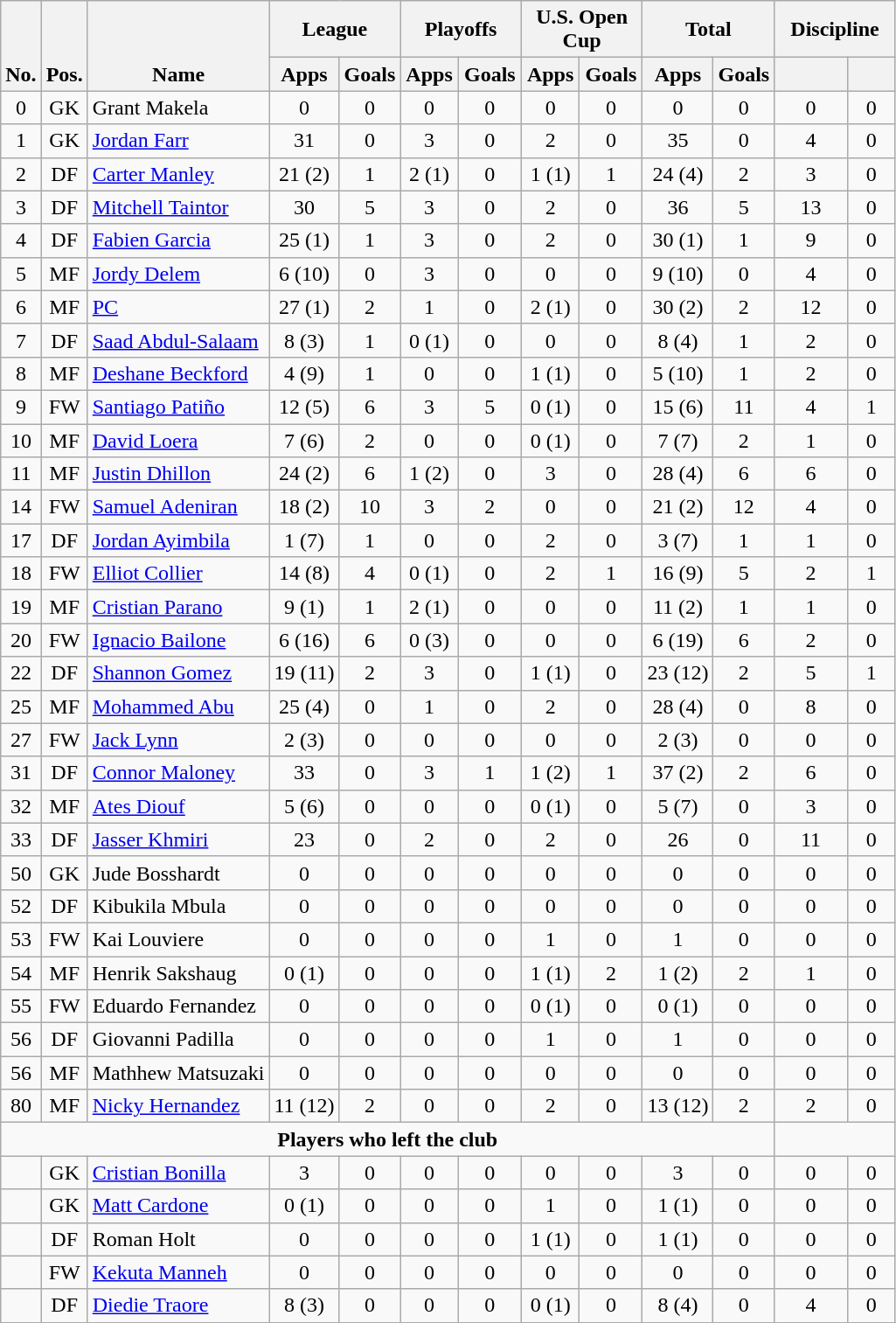<table class="wikitable" style="text-align:center">
<tr>
<th rowspan="2" style="vertical-align:bottom;">No.</th>
<th rowspan="2" style="vertical-align:bottom;">Pos.</th>
<th rowspan="2" style="vertical-align:bottom;">Name</th>
<th colspan="2" style="width:85px;">League</th>
<th colspan="2" style="width:85px;">Playoffs</th>
<th colspan="2" style="width:85px;">U.S. Open Cup</th>
<th colspan="2" style="width:85px;">Total</th>
<th colspan="2" style="width:85px;">Discipline</th>
</tr>
<tr>
<th>Apps</th>
<th>Goals</th>
<th>Apps</th>
<th>Goals</th>
<th>Apps</th>
<th>Goals</th>
<th>Apps</th>
<th>Goals</th>
<th></th>
<th></th>
</tr>
<tr>
<td>0</td>
<td>GK</td>
<td align="left"> Grant Makela</td>
<td>0</td>
<td>0</td>
<td>0</td>
<td>0</td>
<td>0</td>
<td>0</td>
<td>0</td>
<td>0</td>
<td>0</td>
<td 0>0</td>
</tr>
<tr>
<td>1</td>
<td>GK</td>
<td align="left"> <a href='#'>Jordan Farr</a></td>
<td>31</td>
<td>0</td>
<td>3</td>
<td>0</td>
<td>2</td>
<td>0</td>
<td>35</td>
<td>0</td>
<td>4</td>
<td 0>0</td>
</tr>
<tr>
<td>2</td>
<td>DF</td>
<td align="left"> <a href='#'>Carter Manley</a></td>
<td>21 (2)</td>
<td>1</td>
<td>2 (1)</td>
<td>0</td>
<td>1 (1)</td>
<td>1</td>
<td>24 (4)</td>
<td>2</td>
<td>3</td>
<td 0>0</td>
</tr>
<tr>
<td>3</td>
<td>DF</td>
<td align="left"> <a href='#'>Mitchell Taintor</a></td>
<td>30</td>
<td>5</td>
<td>3</td>
<td>0</td>
<td>2</td>
<td>0</td>
<td>36</td>
<td>5</td>
<td>13</td>
<td 0>0</td>
</tr>
<tr>
<td>4</td>
<td>DF</td>
<td align="left"> <a href='#'>Fabien Garcia</a></td>
<td>25 (1)</td>
<td>1</td>
<td>3</td>
<td>0</td>
<td>2</td>
<td>0</td>
<td>30 (1)</td>
<td>1</td>
<td>9</td>
<td 1>0</td>
</tr>
<tr>
<td>5</td>
<td>MF</td>
<td align="left"> <a href='#'>Jordy Delem</a></td>
<td>6 (10)</td>
<td>0</td>
<td>3</td>
<td>0</td>
<td>0</td>
<td>0</td>
<td>9 (10)</td>
<td>0</td>
<td>4</td>
<td 0>0</td>
</tr>
<tr>
<td>6</td>
<td>MF</td>
<td align="left"> <a href='#'>PC</a></td>
<td>27 (1)</td>
<td>2</td>
<td>1</td>
<td>0</td>
<td>2 (1)</td>
<td>0</td>
<td>30 (2)</td>
<td>2</td>
<td>12</td>
<td 0>0</td>
</tr>
<tr>
<td>7</td>
<td>DF</td>
<td align="left"> <a href='#'>Saad Abdul-Salaam</a></td>
<td>8 (3)</td>
<td>1</td>
<td>0 (1)</td>
<td>0</td>
<td>0</td>
<td>0</td>
<td>8 (4)</td>
<td>1</td>
<td>2</td>
<td 0>0</td>
</tr>
<tr>
<td>8</td>
<td>MF</td>
<td align="left"> <a href='#'>Deshane Beckford</a></td>
<td>4 (9)</td>
<td>1</td>
<td>0</td>
<td>0</td>
<td>1 (1)</td>
<td>0</td>
<td>5 (10)</td>
<td>1</td>
<td>2</td>
<td 0>0</td>
</tr>
<tr>
<td>9</td>
<td>FW</td>
<td align="left"> <a href='#'>Santiago Patiño</a></td>
<td>12 (5)</td>
<td>6</td>
<td>3</td>
<td>5</td>
<td>0 (1)</td>
<td>0</td>
<td>15 (6)</td>
<td>11</td>
<td>4</td>
<td 0>1</td>
</tr>
<tr>
<td>10</td>
<td>MF</td>
<td align="left"> <a href='#'>David Loera</a></td>
<td>7 (6)</td>
<td>2</td>
<td>0</td>
<td>0</td>
<td>0 (1)</td>
<td>0</td>
<td>7 (7)</td>
<td>2</td>
<td>1</td>
<td 0>0</td>
</tr>
<tr>
<td>11</td>
<td>MF</td>
<td align="left"> <a href='#'>Justin Dhillon</a></td>
<td>24 (2)</td>
<td>6</td>
<td>1 (2)</td>
<td>0</td>
<td>3</td>
<td>0</td>
<td>28 (4)</td>
<td>6</td>
<td>6</td>
<td 0>0</td>
</tr>
<tr>
<td>14</td>
<td>FW</td>
<td align="left"> <a href='#'>Samuel Adeniran</a></td>
<td>18 (2)</td>
<td>10</td>
<td>3</td>
<td>2</td>
<td>0</td>
<td>0</td>
<td>21 (2)</td>
<td>12</td>
<td>4</td>
<td 0>0</td>
</tr>
<tr>
<td>17</td>
<td>DF</td>
<td align="left"> <a href='#'>Jordan Ayimbila</a></td>
<td>1 (7)</td>
<td>1</td>
<td>0</td>
<td>0</td>
<td>2</td>
<td>0</td>
<td>3 (7)</td>
<td>1</td>
<td>1</td>
<td 0>0</td>
</tr>
<tr>
<td>18</td>
<td>FW</td>
<td align="left"> <a href='#'>Elliot Collier</a></td>
<td>14 (8)</td>
<td>4</td>
<td>0 (1)</td>
<td>0</td>
<td>2</td>
<td>1</td>
<td>16 (9)</td>
<td>5</td>
<td>2</td>
<td 0>1</td>
</tr>
<tr>
<td>19</td>
<td>MF</td>
<td align="left"> <a href='#'>Cristian Parano</a></td>
<td>9 (1)</td>
<td>1</td>
<td>2 (1)</td>
<td>0</td>
<td>0</td>
<td>0</td>
<td>11 (2)</td>
<td>1</td>
<td>1</td>
<td 0>0</td>
</tr>
<tr>
<td>20</td>
<td>FW</td>
<td align="left"> <a href='#'>Ignacio Bailone</a></td>
<td>6 (16)</td>
<td>6</td>
<td>0 (3)</td>
<td>0</td>
<td>0</td>
<td>0</td>
<td>6 (19)</td>
<td>6</td>
<td>2</td>
<td 0>0</td>
</tr>
<tr>
<td>22</td>
<td>DF</td>
<td align="left"> <a href='#'>Shannon Gomez</a></td>
<td>19 (11)</td>
<td>2</td>
<td>3</td>
<td>0</td>
<td>1 (1)</td>
<td>0</td>
<td>23 (12)</td>
<td>2</td>
<td>5</td>
<td 0>1</td>
</tr>
<tr>
<td>25</td>
<td>MF</td>
<td align="left"> <a href='#'>Mohammed Abu</a></td>
<td>25 (4)</td>
<td>0</td>
<td>1</td>
<td>0</td>
<td>2</td>
<td>0</td>
<td>28 (4)</td>
<td>0</td>
<td>8</td>
<td 0>0</td>
</tr>
<tr>
<td>27</td>
<td>FW</td>
<td align="left"> <a href='#'>Jack Lynn</a></td>
<td>2 (3)</td>
<td>0</td>
<td>0</td>
<td>0</td>
<td>0</td>
<td>0</td>
<td>2 (3)</td>
<td>0</td>
<td>0</td>
<td 0>0</td>
</tr>
<tr>
<td>31</td>
<td>DF</td>
<td align="left"> <a href='#'>Connor Maloney</a></td>
<td>33</td>
<td>0</td>
<td>3</td>
<td>1</td>
<td>1 (2)</td>
<td>1</td>
<td>37 (2)</td>
<td>2</td>
<td>6</td>
<td 0>0</td>
</tr>
<tr>
<td>32</td>
<td>MF</td>
<td align="left"> <a href='#'>Ates Diouf</a></td>
<td>5 (6)</td>
<td>0</td>
<td>0</td>
<td>0</td>
<td>0 (1)</td>
<td>0</td>
<td>5 (7)</td>
<td>0</td>
<td>3</td>
<td 0>0</td>
</tr>
<tr>
<td>33</td>
<td>DF</td>
<td align="left"> <a href='#'>Jasser Khmiri</a></td>
<td>23</td>
<td>0</td>
<td>2</td>
<td>0</td>
<td>2</td>
<td>0</td>
<td>26</td>
<td>0</td>
<td>11</td>
<td 0>0</td>
</tr>
<tr>
<td>50</td>
<td>GK</td>
<td align="left"> Jude Bosshardt</td>
<td>0</td>
<td>0</td>
<td>0</td>
<td>0</td>
<td>0</td>
<td>0</td>
<td>0</td>
<td>0</td>
<td>0</td>
<td 0>0</td>
</tr>
<tr>
<td>52</td>
<td>DF</td>
<td align="left"> Kibukila Mbula</td>
<td>0</td>
<td>0</td>
<td>0</td>
<td>0</td>
<td>0</td>
<td>0</td>
<td>0</td>
<td>0</td>
<td>0</td>
<td 0>0</td>
</tr>
<tr>
<td>53</td>
<td>FW</td>
<td align="left"> Kai Louviere</td>
<td>0</td>
<td>0</td>
<td>0</td>
<td>0</td>
<td>1</td>
<td>0</td>
<td>1</td>
<td>0</td>
<td>0</td>
<td 0>0</td>
</tr>
<tr>
<td>54</td>
<td>MF</td>
<td align="left"> Henrik Sakshaug</td>
<td>0 (1)</td>
<td>0</td>
<td>0</td>
<td>0</td>
<td>1 (1)</td>
<td>2</td>
<td>1 (2)</td>
<td>2</td>
<td>1</td>
<td 0>0</td>
</tr>
<tr>
<td>55</td>
<td>FW</td>
<td align="left"> Eduardo Fernandez</td>
<td>0</td>
<td>0</td>
<td>0</td>
<td>0</td>
<td>0 (1)</td>
<td>0</td>
<td>0 (1)</td>
<td>0</td>
<td>0</td>
<td 0>0</td>
</tr>
<tr>
<td>56</td>
<td>DF</td>
<td align="left"> Giovanni Padilla</td>
<td>0</td>
<td>0</td>
<td>0</td>
<td>0</td>
<td>1</td>
<td>0</td>
<td>1</td>
<td>0</td>
<td>0</td>
<td 0>0</td>
</tr>
<tr>
<td>56</td>
<td>MF</td>
<td align="left"> Mathhew Matsuzaki</td>
<td>0</td>
<td>0</td>
<td>0</td>
<td>0</td>
<td>0</td>
<td>0</td>
<td>0</td>
<td>0</td>
<td>0</td>
<td 0>0</td>
</tr>
<tr>
<td>80</td>
<td>MF</td>
<td align="left"> <a href='#'>Nicky Hernandez</a></td>
<td>11 (12)</td>
<td>2</td>
<td>0</td>
<td>0</td>
<td>2</td>
<td>0</td>
<td>13 (12)</td>
<td>2</td>
<td>2</td>
<td 0>0</td>
</tr>
<tr>
<td colspan="11"><strong>Players who left the club</strong></td>
</tr>
<tr>
<td></td>
<td>GK</td>
<td align="left"> <a href='#'>Cristian Bonilla</a></td>
<td>3</td>
<td>0</td>
<td>0</td>
<td>0</td>
<td>0</td>
<td>0</td>
<td>3</td>
<td>0</td>
<td>0</td>
<td 0>0</td>
</tr>
<tr>
<td></td>
<td>GK</td>
<td align="left"> <a href='#'>Matt Cardone</a></td>
<td>0 (1)</td>
<td>0</td>
<td>0</td>
<td>0</td>
<td>1</td>
<td>0</td>
<td>1 (1)</td>
<td>0</td>
<td>0</td>
<td 0>0</td>
</tr>
<tr>
<td></td>
<td>DF</td>
<td align="left"> Roman Holt</td>
<td>0</td>
<td>0</td>
<td>0</td>
<td>0</td>
<td>1 (1)</td>
<td>0</td>
<td>1 (1)</td>
<td>0</td>
<td>0</td>
<td 0>0</td>
</tr>
<tr>
<td></td>
<td>FW</td>
<td align="left"> <a href='#'>Kekuta Manneh</a></td>
<td>0</td>
<td>0</td>
<td>0</td>
<td>0</td>
<td>0</td>
<td>0</td>
<td>0</td>
<td>0</td>
<td>0</td>
<td 0>0</td>
</tr>
<tr>
<td></td>
<td>DF</td>
<td align="left"> <a href='#'>Diedie Traore</a></td>
<td>8 (3)</td>
<td>0</td>
<td>0</td>
<td>0</td>
<td>0 (1)</td>
<td>0</td>
<td>8 (4)</td>
<td>0</td>
<td>4</td>
<td 0>0</td>
</tr>
<tr>
</tr>
</table>
